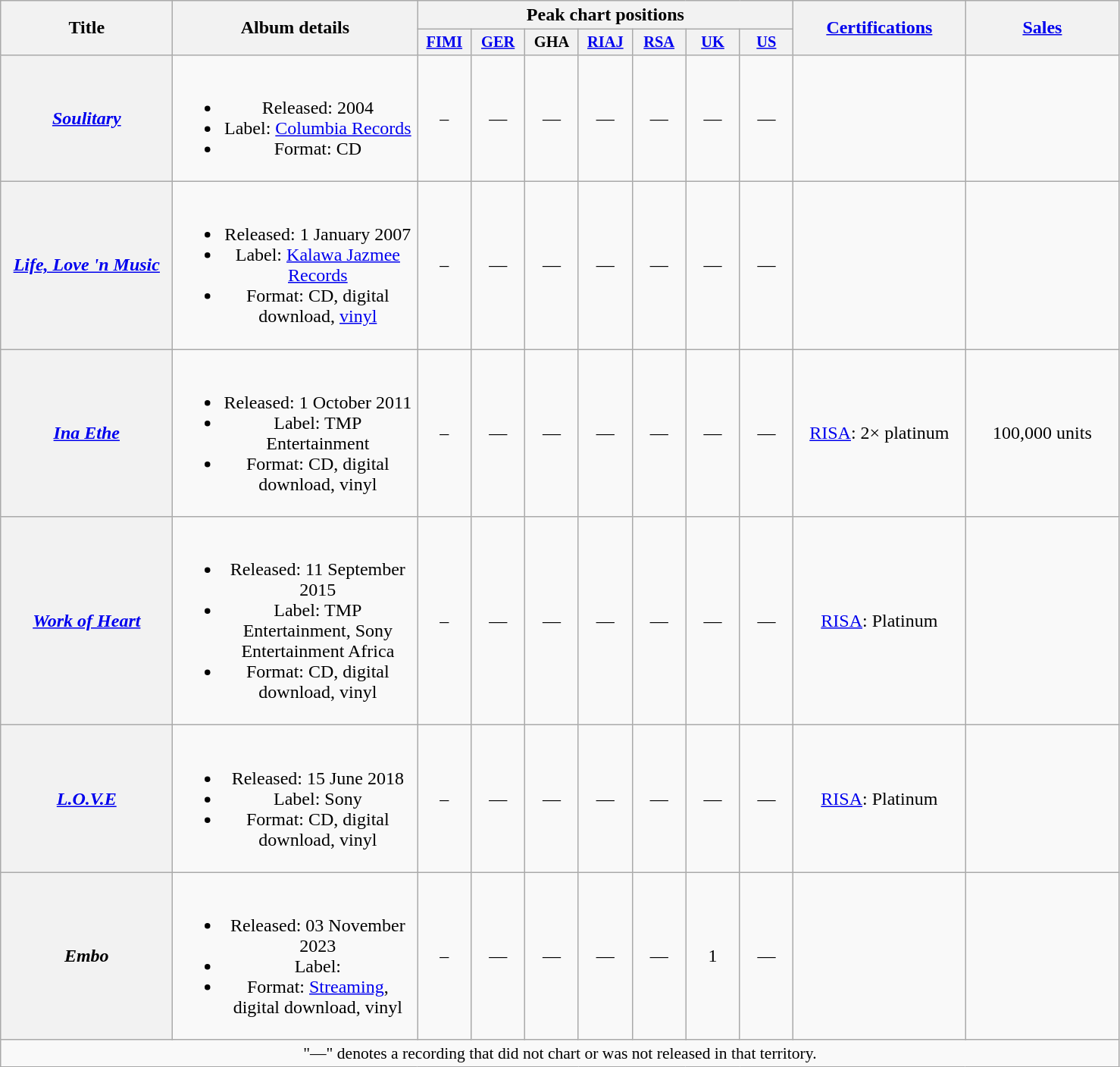<table class="wikitable" style="text-align:center;">
<tr>
<th scope="col" rowspan="2" style="width:9em;">Title</th>
<th scope="col" rowspan="2" style="width:13em;">Album details</th>
<th scope="col" colspan="7">Peak chart positions</th>
<th scope="col" rowspan="2" style="width:9em;"><a href='#'>Certifications</a></th>
<th scope="col" rowspan="2" style="width:8em;"><a href='#'>Sales</a></th>
</tr>
<tr>
<th scope="col" style="width:3em;font-size:85%;"><a href='#'>FIMI</a></th>
<th scope="col" style="width:3em;font-size:85%;"><a href='#'>GER</a></th>
<th scope="col" style="width:3em;font-size:85%;">GHA</th>
<th scope="col" style="width:3em;font-size:85%;"><a href='#'>RIAJ</a></th>
<th scope="col" style="width:3em;font-size:85%;"><a href='#'>RSA</a></th>
<th scope="col" style="width:3em;font-size:85%;"><a href='#'>UK</a></th>
<th scope="col" style="width:3em;font-size:85%;"><a href='#'>US</a></th>
</tr>
<tr>
<th scope="row"><em><a href='#'>Soulitary</a></em></th>
<td><br><ul><li>Released: 2004</li><li>Label: <a href='#'>Columbia Records</a></li><li>Format: CD</li></ul></td>
<td>–</td>
<td>—</td>
<td>—</td>
<td>—</td>
<td>—</td>
<td>—</td>
<td>—</td>
<td></td>
<td></td>
</tr>
<tr>
<th scope="row"><em><a href='#'>Life, Love 'n Music</a></em></th>
<td><br><ul><li>Released: 1 January 2007</li><li>Label: <a href='#'>Kalawa Jazmee Records</a></li><li>Format: CD, digital download, <a href='#'>vinyl</a></li></ul></td>
<td>–</td>
<td>—</td>
<td>—</td>
<td>—</td>
<td>—</td>
<td>—</td>
<td>—</td>
<td></td>
<td></td>
</tr>
<tr>
<th scope="row"><em><a href='#'>Ina Ethe</a></em></th>
<td><br><ul><li>Released: 1 October 2011</li><li>Label: TMP Entertainment</li><li>Format: CD, digital download, vinyl</li></ul></td>
<td>–</td>
<td>—</td>
<td>—</td>
<td>—</td>
<td>—</td>
<td>—</td>
<td>—</td>
<td><a href='#'>RISA</a>: 2× platinum</td>
<td>100,000 units</td>
</tr>
<tr>
<th scope="row"><em><a href='#'>Work of Heart</a></em></th>
<td><br><ul><li>Released: 11 September 2015</li><li>Label: TMP Entertainment, Sony Entertainment Africa</li><li>Format: CD, digital download, vinyl</li></ul></td>
<td>–</td>
<td>—</td>
<td>—</td>
<td>—</td>
<td>—</td>
<td>—</td>
<td>—</td>
<td><a href='#'>RISA</a>: Platinum</td>
<td></td>
</tr>
<tr>
<th scope="row"><em><a href='#'>L.O.V.E</a></em></th>
<td><br><ul><li>Released: 15 June 2018</li><li>Label: Sony</li><li>Format: CD, digital download, vinyl</li></ul></td>
<td>–</td>
<td>—</td>
<td>—</td>
<td>—</td>
<td>—</td>
<td>—</td>
<td>—</td>
<td><a href='#'>RISA</a>: Platinum</td>
<td></td>
</tr>
<tr>
<th scope="row"><em>Embo</em></th>
<td><br><ul><li>Released: 03 November 2023</li><li>Label:</li><li>Format: <a href='#'>Streaming</a>, digital download, vinyl</li></ul></td>
<td>–</td>
<td>—</td>
<td>—</td>
<td>—</td>
<td>—</td>
<td>1</td>
<td>—</td>
<td></td>
<td></td>
</tr>
<tr>
<td colspan="15" style="font-size:90%">"—" denotes a recording that did not chart or was not released in that territory.</td>
</tr>
</table>
